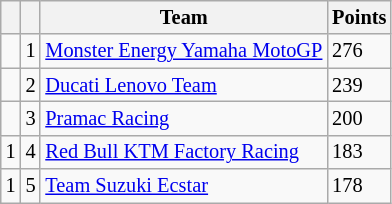<table class="wikitable" style="font-size: 85%;">
<tr>
<th></th>
<th></th>
<th>Team</th>
<th>Points</th>
</tr>
<tr>
<td></td>
<td align=center>1</td>
<td> <a href='#'>Monster Energy Yamaha MotoGP</a></td>
<td align=left>276</td>
</tr>
<tr>
<td></td>
<td align=center>2</td>
<td> <a href='#'>Ducati Lenovo Team</a></td>
<td align=left>239</td>
</tr>
<tr>
<td></td>
<td align=center>3</td>
<td> <a href='#'>Pramac Racing</a></td>
<td align=left>200</td>
</tr>
<tr>
<td> 1</td>
<td align=center>4</td>
<td> <a href='#'>Red Bull KTM Factory Racing</a></td>
<td align=left>183</td>
</tr>
<tr>
<td> 1</td>
<td align=center>5</td>
<td> <a href='#'>Team Suzuki Ecstar</a></td>
<td align=left>178</td>
</tr>
</table>
